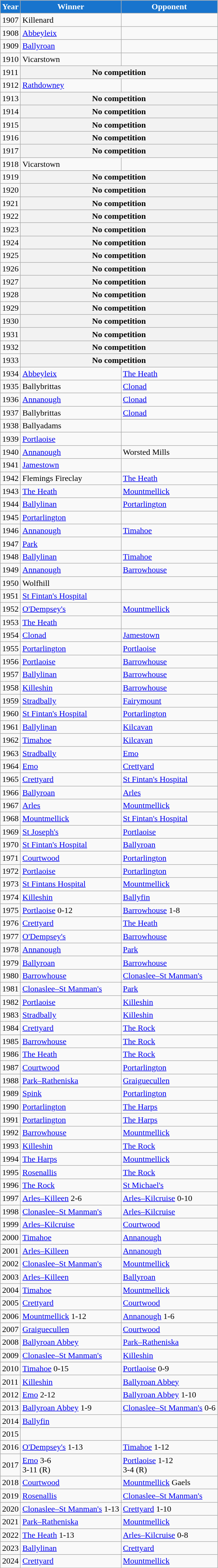<table class="wikitable">
<tr>
<th style="background:#1874CD;color:white">Year</th>
<th style="background:#1874CD;color:white">Winner</th>
<th style="background:#1874CD;color:white">Opponent</th>
</tr>
<tr>
<td>1907</td>
<td>Killenard</td>
<td></td>
</tr>
<tr>
<td>1908</td>
<td><a href='#'>Abbeyleix</a></td>
<td></td>
</tr>
<tr>
<td>1909</td>
<td><a href='#'>Ballyroan</a></td>
<td></td>
</tr>
<tr>
<td>1910</td>
<td>Vicarstown</td>
<td></td>
</tr>
<tr>
<td>1911</td>
<th colspan=2 align=center>No competition</th>
</tr>
<tr>
<td>1912</td>
<td><a href='#'>Rathdowney</a></td>
<td></td>
</tr>
<tr>
<td>1913</td>
<th colspan=2 align=center>No competition</th>
</tr>
<tr>
<td>1914</td>
<th colspan=2 align=center>No competition</th>
</tr>
<tr>
<td>1915</td>
<th colspan=2 align=center>No competition</th>
</tr>
<tr>
<td>1916</td>
<th colspan=2 align=center>No competition</th>
</tr>
<tr>
<td>1917</td>
<th colspan=2 align=center>No competition</th>
</tr>
<tr>
<td>1918</td>
<td>Vicarstown</td>
<td></td>
</tr>
<tr>
<td>1919</td>
<th colspan=2 align=center>No competition</th>
</tr>
<tr>
<td>1920</td>
<th colspan=2 align=center>No competition</th>
</tr>
<tr>
<td>1921</td>
<th colspan=2 align=center>No competition</th>
</tr>
<tr>
<td>1922</td>
<th colspan=2 align=center>No competition</th>
</tr>
<tr>
<td>1923</td>
<th colspan=2 align=center>No competition</th>
</tr>
<tr>
<td>1924</td>
<th colspan=2 align=center>No competition</th>
</tr>
<tr>
<td>1925</td>
<th colspan=2 align=center>No competition</th>
</tr>
<tr>
<td>1926</td>
<th colspan=2 align=center>No competition</th>
</tr>
<tr>
<td>1927</td>
<th colspan=2 align=center>No competition</th>
</tr>
<tr>
<td>1928</td>
<th colspan=2 align=center>No competition</th>
</tr>
<tr>
<td>1929</td>
<th colspan=2 align=center>No competition</th>
</tr>
<tr>
<td>1930</td>
<th colspan=2 align=center>No competition</th>
</tr>
<tr>
<td>1931</td>
<th colspan=2 align=center>No competition</th>
</tr>
<tr>
<td>1932</td>
<th colspan=2 align=center>No competition</th>
</tr>
<tr>
<td>1933</td>
<th colspan=2 align=center>No competition</th>
</tr>
<tr>
<td>1934</td>
<td><a href='#'>Abbeyleix</a></td>
<td><a href='#'>The Heath</a></td>
</tr>
<tr>
<td>1935</td>
<td>Ballybrittas</td>
<td><a href='#'>Clonad</a></td>
</tr>
<tr>
<td>1936</td>
<td><a href='#'>Annanough</a></td>
<td><a href='#'>Clonad</a></td>
</tr>
<tr>
<td>1937</td>
<td>Ballybrittas</td>
<td><a href='#'>Clonad</a></td>
</tr>
<tr>
<td>1938</td>
<td>Ballyadams</td>
<td></td>
</tr>
<tr>
<td>1939</td>
<td><a href='#'>Portlaoise</a></td>
<td></td>
</tr>
<tr>
<td>1940</td>
<td><a href='#'>Annanough</a></td>
<td>Worsted Mills</td>
</tr>
<tr>
<td>1941</td>
<td><a href='#'>Jamestown</a></td>
<td></td>
</tr>
<tr>
<td>1942</td>
<td>Flemings Fireclay</td>
<td><a href='#'>The Heath</a></td>
</tr>
<tr>
<td>1943</td>
<td><a href='#'>The Heath</a></td>
<td><a href='#'>Mountmellick</a></td>
</tr>
<tr>
<td>1944</td>
<td><a href='#'>Ballylinan</a></td>
<td><a href='#'>Portarlington</a></td>
</tr>
<tr>
<td>1945</td>
<td><a href='#'>Portarlington</a></td>
<td></td>
</tr>
<tr>
<td>1946</td>
<td><a href='#'>Annanough</a></td>
<td><a href='#'>Timahoe</a></td>
</tr>
<tr>
<td>1947</td>
<td><a href='#'>Park</a></td>
<td></td>
</tr>
<tr>
<td>1948</td>
<td><a href='#'>Ballylinan</a></td>
<td><a href='#'>Timahoe</a></td>
</tr>
<tr>
<td>1949</td>
<td><a href='#'>Annanough</a></td>
<td><a href='#'>Barrowhouse</a></td>
</tr>
<tr>
<td>1950</td>
<td>Wolfhill</td>
<td></td>
</tr>
<tr>
<td>1951</td>
<td><a href='#'>St Fintan's Hospital</a></td>
<td></td>
</tr>
<tr>
<td>1952</td>
<td><a href='#'>O'Dempsey's</a></td>
<td><a href='#'>Mountmellick</a></td>
</tr>
<tr>
<td>1953</td>
<td><a href='#'>The Heath</a></td>
<td></td>
</tr>
<tr>
<td>1954</td>
<td><a href='#'>Clonad</a></td>
<td><a href='#'>Jamestown</a></td>
</tr>
<tr>
<td>1955</td>
<td><a href='#'>Portarlington</a></td>
<td><a href='#'>Portlaoise</a></td>
</tr>
<tr>
<td>1956</td>
<td><a href='#'>Portlaoise</a></td>
<td><a href='#'>Barrowhouse</a></td>
</tr>
<tr>
<td>1957</td>
<td><a href='#'>Ballylinan</a></td>
<td><a href='#'>Barrowhouse</a></td>
</tr>
<tr>
<td>1958</td>
<td><a href='#'>Killeshin</a></td>
<td><a href='#'>Barrowhouse</a></td>
</tr>
<tr>
<td>1959</td>
<td><a href='#'>Stradbally</a></td>
<td><a href='#'>Fairymount</a></td>
</tr>
<tr>
<td>1960</td>
<td><a href='#'>St Fintan's Hospital</a></td>
<td><a href='#'>Portarlington</a></td>
</tr>
<tr>
<td>1961</td>
<td><a href='#'>Ballylinan</a></td>
<td><a href='#'>Kilcavan</a></td>
</tr>
<tr>
<td>1962</td>
<td><a href='#'>Timahoe</a></td>
<td><a href='#'>Kilcavan</a></td>
</tr>
<tr>
<td>1963</td>
<td><a href='#'>Stradbally</a></td>
<td><a href='#'>Emo</a></td>
</tr>
<tr>
<td>1964</td>
<td><a href='#'>Emo</a></td>
<td><a href='#'>Crettyard</a></td>
</tr>
<tr>
<td>1965</td>
<td><a href='#'>Crettyard</a></td>
<td><a href='#'>St Fintan's Hospital</a></td>
</tr>
<tr>
<td>1966</td>
<td><a href='#'>Ballyroan</a></td>
<td><a href='#'>Arles</a></td>
</tr>
<tr>
<td>1967</td>
<td><a href='#'>Arles</a></td>
<td><a href='#'>Mountmellick</a></td>
</tr>
<tr>
<td>1968</td>
<td><a href='#'>Mountmellick</a></td>
<td><a href='#'>St Fintan's Hospital</a></td>
</tr>
<tr>
<td>1969</td>
<td><a href='#'>St Joseph's</a></td>
<td><a href='#'>Portlaoise</a></td>
</tr>
<tr>
<td>1970</td>
<td><a href='#'>St Fintan's Hospital</a></td>
<td><a href='#'>Ballyroan</a></td>
</tr>
<tr>
<td>1971</td>
<td><a href='#'>Courtwood</a></td>
<td><a href='#'>Portarlington</a></td>
</tr>
<tr>
<td>1972</td>
<td><a href='#'>Portlaoise</a></td>
<td><a href='#'>Portarlington</a></td>
</tr>
<tr>
<td>1973</td>
<td><a href='#'>St Fintans Hospital</a></td>
<td><a href='#'>Mountmellick</a></td>
</tr>
<tr>
<td>1974</td>
<td><a href='#'>Killeshin</a></td>
<td><a href='#'>Ballyfin</a></td>
</tr>
<tr>
<td>1975</td>
<td><a href='#'>Portlaoise</a> 0-12</td>
<td><a href='#'>Barrowhouse</a> 1-8</td>
</tr>
<tr>
<td>1976</td>
<td><a href='#'>Crettyard</a></td>
<td><a href='#'>The Heath</a></td>
</tr>
<tr>
<td>1977</td>
<td><a href='#'>O'Dempsey's</a></td>
<td><a href='#'>Barrowhouse</a></td>
</tr>
<tr>
<td>1978</td>
<td><a href='#'>Annanough</a></td>
<td><a href='#'>Park</a></td>
</tr>
<tr>
<td>1979</td>
<td><a href='#'>Ballyroan</a></td>
<td><a href='#'>Barrowhouse</a></td>
</tr>
<tr>
<td>1980</td>
<td><a href='#'>Barrowhouse</a></td>
<td><a href='#'>Clonaslee–St Manman's</a></td>
</tr>
<tr>
<td>1981</td>
<td><a href='#'>Clonaslee–St Manman's</a></td>
<td><a href='#'>Park</a></td>
</tr>
<tr>
<td>1982</td>
<td><a href='#'>Portlaoise</a></td>
<td><a href='#'>Killeshin</a></td>
</tr>
<tr>
<td>1983</td>
<td><a href='#'>Stradbally</a></td>
<td><a href='#'>Killeshin</a></td>
</tr>
<tr>
<td>1984</td>
<td><a href='#'>Crettyard</a></td>
<td><a href='#'>The Rock</a></td>
</tr>
<tr>
<td>1985</td>
<td><a href='#'>Barrowhouse</a></td>
<td><a href='#'>The Rock</a></td>
</tr>
<tr>
<td>1986</td>
<td><a href='#'>The Heath</a></td>
<td><a href='#'>The Rock</a></td>
</tr>
<tr>
<td>1987</td>
<td><a href='#'>Courtwood</a></td>
<td><a href='#'>Portarlington</a></td>
</tr>
<tr>
<td>1988</td>
<td><a href='#'>Park–Ratheniska</a></td>
<td><a href='#'>Graiguecullen</a></td>
</tr>
<tr>
<td>1989</td>
<td><a href='#'>Spink</a></td>
<td><a href='#'>Portarlington</a></td>
</tr>
<tr>
<td>1990</td>
<td><a href='#'>Portarlington</a></td>
<td><a href='#'>The Harps</a></td>
</tr>
<tr>
<td>1991</td>
<td><a href='#'>Portarlington</a></td>
<td><a href='#'>The Harps</a></td>
</tr>
<tr>
<td>1992</td>
<td><a href='#'>Barrowhouse</a></td>
<td><a href='#'>Mountmellick</a></td>
</tr>
<tr>
<td>1993</td>
<td><a href='#'>Killeshin</a></td>
<td><a href='#'>The Rock</a></td>
</tr>
<tr>
<td>1994</td>
<td><a href='#'>The Harps</a></td>
<td><a href='#'>Mountmellick</a></td>
</tr>
<tr>
<td>1995</td>
<td><a href='#'>Rosenallis</a></td>
<td><a href='#'>The Rock</a></td>
</tr>
<tr>
<td>1996</td>
<td><a href='#'>The Rock</a></td>
<td><a href='#'>St Michael's</a></td>
</tr>
<tr>
<td>1997</td>
<td><a href='#'>Arles–Killeen</a> 2-6</td>
<td><a href='#'>Arles–Kilcruise</a> 0-10</td>
</tr>
<tr>
<td>1998</td>
<td><a href='#'>Clonaslee–St Manman's</a></td>
<td><a href='#'>Arles–Kilcruise</a></td>
</tr>
<tr>
<td>1999</td>
<td><a href='#'>Arles–Kilcruise</a></td>
<td><a href='#'>Courtwood</a></td>
</tr>
<tr>
<td>2000</td>
<td><a href='#'>Timahoe</a></td>
<td><a href='#'>Annanough</a></td>
</tr>
<tr>
<td>2001</td>
<td><a href='#'>Arles–Killeen</a></td>
<td><a href='#'>Annanough</a></td>
</tr>
<tr>
<td>2002</td>
<td><a href='#'>Clonaslee–St Manman's</a></td>
<td><a href='#'>Mountmellick</a></td>
</tr>
<tr>
<td>2003</td>
<td><a href='#'>Arles–Killeen</a></td>
<td><a href='#'>Ballyroan</a></td>
</tr>
<tr>
<td>2004</td>
<td><a href='#'>Timahoe</a></td>
<td><a href='#'>Mountmellick</a></td>
</tr>
<tr>
<td>2005</td>
<td><a href='#'>Crettyard</a></td>
<td><a href='#'>Courtwood</a></td>
</tr>
<tr>
<td>2006</td>
<td><a href='#'>Mountmellick</a> 1-12</td>
<td><a href='#'>Annanough</a> 1-6</td>
</tr>
<tr>
<td>2007</td>
<td><a href='#'>Graiguecullen</a></td>
<td><a href='#'>Courtwood</a></td>
</tr>
<tr>
<td>2008</td>
<td><a href='#'>Ballyroan Abbey</a></td>
<td><a href='#'>Park–Ratheniska</a></td>
</tr>
<tr>
<td>2009</td>
<td><a href='#'>Clonaslee–St Manman's</a></td>
<td><a href='#'>Killeshin</a></td>
</tr>
<tr>
<td>2010</td>
<td><a href='#'>Timahoe</a> 0-15</td>
<td><a href='#'>Portlaoise</a> 0-9</td>
</tr>
<tr>
<td>2011</td>
<td><a href='#'>Killeshin</a></td>
<td><a href='#'>Ballyroan Abbey</a></td>
</tr>
<tr>
<td>2012</td>
<td><a href='#'>Emo</a> 2-12</td>
<td><a href='#'>Ballyroan Abbey</a> 1-10</td>
</tr>
<tr>
<td>2013</td>
<td><a href='#'>Ballyroan Abbey</a> 1-9</td>
<td><a href='#'>Clonaslee–St Manman's</a> 0-6</td>
</tr>
<tr>
<td>2014</td>
<td><a href='#'>Ballyfin</a></td>
<td></td>
</tr>
<tr>
<td>2015</td>
<td></td>
<td></td>
</tr>
<tr>
<td>2016</td>
<td><a href='#'>O'Dempsey's</a> 1-13</td>
<td><a href='#'>Timahoe</a> 1-12</td>
</tr>
<tr>
<td>2017</td>
<td><a href='#'>Emo</a> 3-6 <br> 3-11 (R)</td>
<td><a href='#'>Portlaoise</a> 1-12 <br> 3-4 (R)</td>
</tr>
<tr>
<td>2018</td>
<td><a href='#'>Courtwood</a></td>
<td><a href='#'>Mountmellick</a> Gaels</td>
</tr>
<tr>
<td>2019</td>
<td><a href='#'>Rosenallis</a></td>
<td><a href='#'>Clonaslee–St Manman's</a></td>
</tr>
<tr>
<td>2020</td>
<td><a href='#'>Clonaslee–St Manman's</a> 1-13</td>
<td><a href='#'>Crettyard</a> 1-10</td>
</tr>
<tr>
<td>2021</td>
<td><a href='#'>Park–Ratheniska</a></td>
<td><a href='#'>Mountmellick</a></td>
</tr>
<tr>
<td>2022</td>
<td><a href='#'>The Heath</a> 1-13</td>
<td><a href='#'>Arles–Kilcruise</a> 0-8</td>
</tr>
<tr>
<td>2023</td>
<td><a href='#'>Ballylinan</a></td>
<td><a href='#'>Crettyard</a></td>
</tr>
<tr>
<td>2024</td>
<td><a href='#'>Crettyard</a></td>
<td><a href='#'>Mountmellick</a></td>
</tr>
</table>
